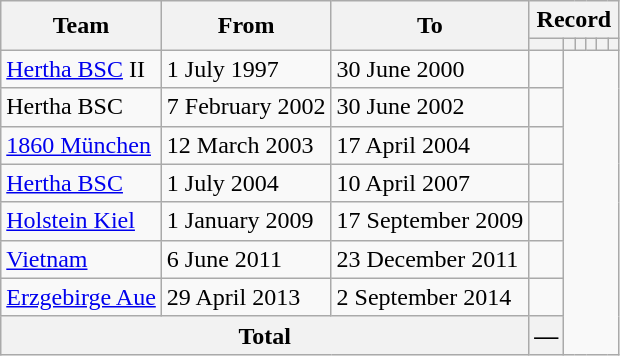<table class="wikitable" style="text-align: center">
<tr>
<th rowspan="2">Team</th>
<th rowspan="2">From</th>
<th rowspan="2">To</th>
<th colspan="6">Record</th>
</tr>
<tr>
<th></th>
<th></th>
<th></th>
<th></th>
<th></th>
<th></th>
</tr>
<tr>
<td align=left><a href='#'>Hertha BSC</a> II</td>
<td align=left>1 July 1997</td>
<td align=left>30 June 2000<br></td>
<td></td>
</tr>
<tr>
<td align=left>Hertha BSC</td>
<td align=left>7 February 2002</td>
<td align=left>30 June 2002<br></td>
<td></td>
</tr>
<tr>
<td align=left><a href='#'>1860 München</a></td>
<td align=left>12 March 2003</td>
<td align=left>17 April 2004<br></td>
<td></td>
</tr>
<tr>
<td align=left><a href='#'>Hertha BSC</a></td>
<td align=left>1 July 2004</td>
<td align=left>10 April 2007<br></td>
<td></td>
</tr>
<tr>
<td align=left><a href='#'>Holstein Kiel</a></td>
<td align=left>1 January 2009</td>
<td align=left>17 September 2009<br></td>
<td></td>
</tr>
<tr>
<td align=left><a href='#'>Vietnam</a></td>
<td align=left>6 June 2011</td>
<td align=left>23 December 2011<br></td>
<td></td>
</tr>
<tr>
<td align=left><a href='#'>Erzgebirge Aue</a></td>
<td align=left>29 April 2013</td>
<td align=left>2 September 2014<br></td>
<td><br></td>
</tr>
<tr>
<th colspan="3">Total<br></th>
<th>—</th>
</tr>
</table>
